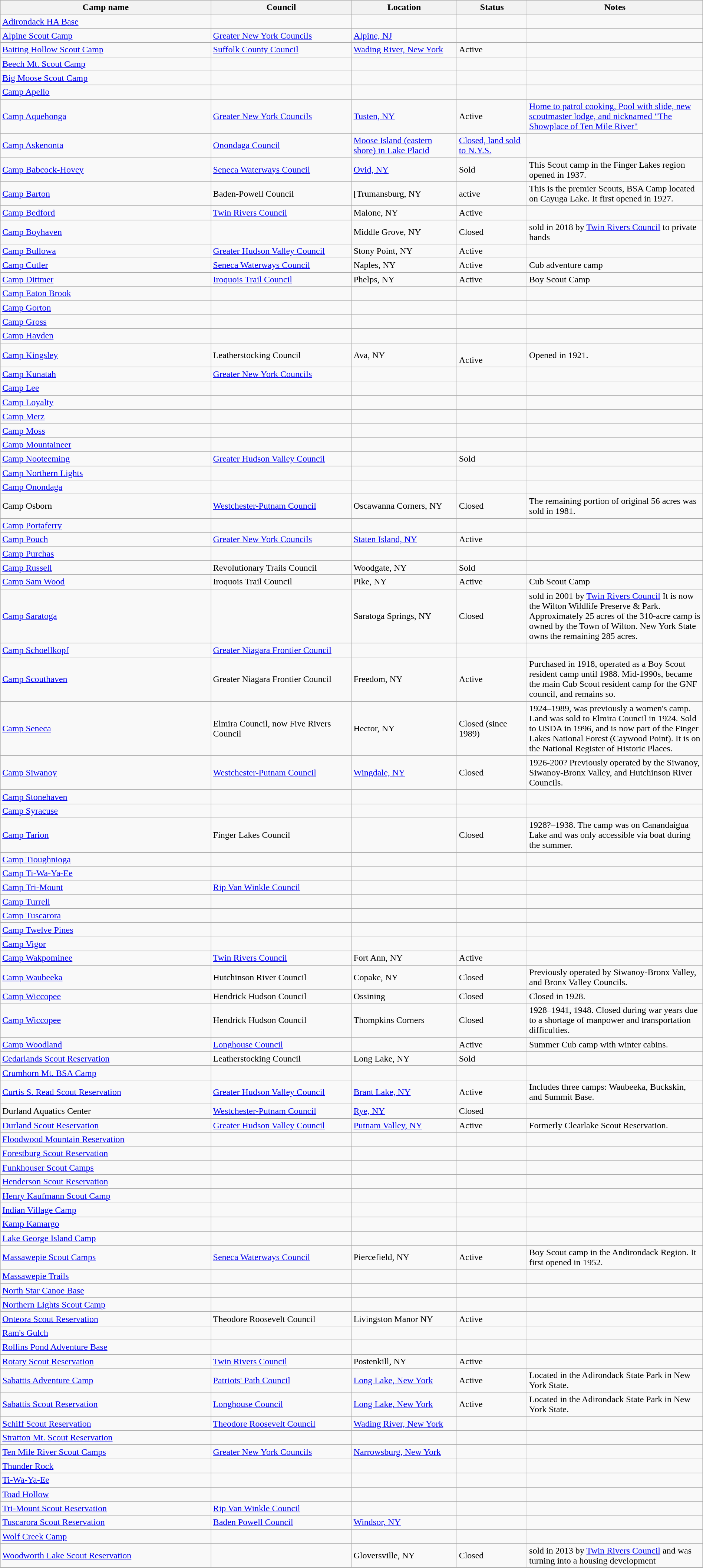<table class="wikitable sortable" border="1" width="100%">
<tr>
<th scope="col" width="30%">Camp name</th>
<th scope="col" width="20%">Council</th>
<th scope="col" width="15%">Location</th>
<th scope="col" width="10%">Status</th>
<th scope="col" width="25%"  class="unsortable">Notes</th>
</tr>
<tr>
<td><a href='#'>Adirondack HA Base</a></td>
<td></td>
<td></td>
<td></td>
<td></td>
</tr>
<tr>
<td><a href='#'>Alpine Scout Camp</a></td>
<td><a href='#'>Greater New York Councils</a></td>
<td><a href='#'>Alpine, NJ</a></td>
<td></td>
<td></td>
</tr>
<tr>
<td><a href='#'>Baiting Hollow Scout Camp</a></td>
<td><a href='#'>Suffolk County Council</a></td>
<td><a href='#'>Wading River, New York</a></td>
<td>Active</td>
<td></td>
</tr>
<tr>
<td><a href='#'>Beech Mt. Scout Camp</a></td>
<td></td>
<td></td>
<td></td>
<td></td>
</tr>
<tr>
<td><a href='#'>Big Moose Scout Camp</a></td>
<td></td>
<td></td>
<td></td>
<td></td>
</tr>
<tr>
<td><a href='#'>Camp Apello</a></td>
<td></td>
<td></td>
<td></td>
<td></td>
</tr>
<tr>
<td><a href='#'>Camp Aquehonga</a></td>
<td><a href='#'>Greater New York Councils</a></td>
<td><a href='#'>Tusten, NY</a></td>
<td>Active</td>
<td><a href='#'>Home to patrol cooking, Pool with slide, new scoutmaster lodge, and nicknamed "The Showplace of Ten Mile River"</a></td>
</tr>
<tr>
<td><a href='#'>Camp Askenonta</a></td>
<td><a href='#'>Onondaga Council</a></td>
<td><a href='#'>Moose Island (eastern shore) in Lake Placid</a></td>
<td><a href='#'>Closed, land sold to N.Y.S.</a></td>
<td></td>
</tr>
<tr>
<td><a href='#'>Camp Babcock-Hovey</a></td>
<td><a href='#'>Seneca Waterways Council</a></td>
<td><a href='#'>Ovid, NY</a></td>
<td>Sold</td>
<td>This Scout camp in the Finger Lakes region opened in 1937.</td>
</tr>
<tr>
<td><a href='#'>Camp Barton</a></td>
<td>Baden-Powell Council</td>
<td>[Trumansburg, NY</td>
<td>active</td>
<td>This is the premier Scouts, BSA Camp located on Cayuga Lake.  It first opened in 1927.</td>
</tr>
<tr>
<td><a href='#'>Camp Bedford</a></td>
<td><a href='#'>Twin Rivers Council</a></td>
<td>Malone, NY</td>
<td>Active</td>
<td></td>
</tr>
<tr>
<td><a href='#'>Camp Boyhaven</a></td>
<td></td>
<td>Middle Grove, NY</td>
<td>Closed</td>
<td>sold in 2018 by <a href='#'>Twin Rivers Council</a> to private hands</td>
</tr>
<tr>
<td><a href='#'>Camp Bullowa</a></td>
<td><a href='#'>Greater Hudson Valley Council</a></td>
<td>Stony Point, NY</td>
<td>Active</td>
</tr>
<tr>
<td><a href='#'>Camp Cutler</a></td>
<td><a href='#'>Seneca Waterways Council</a></td>
<td>Naples, NY</td>
<td>Active</td>
<td>Cub adventure camp</td>
</tr>
<tr>
<td><a href='#'>Camp Dittmer</a></td>
<td><a href='#'>Iroquois Trail Council</a></td>
<td>Phelps, NY</td>
<td>Active</td>
<td>Boy Scout Camp</td>
</tr>
<tr>
<td><a href='#'>Camp Eaton Brook</a></td>
<td></td>
<td></td>
<td></td>
<td></td>
</tr>
<tr>
<td><a href='#'>Camp Gorton</a></td>
<td></td>
<td></td>
<td></td>
<td></td>
</tr>
<tr>
<td><a href='#'>Camp Gross</a></td>
<td></td>
<td></td>
<td></td>
<td></td>
</tr>
<tr>
<td><a href='#'>Camp Hayden</a></td>
<td></td>
<td></td>
<td></td>
<td></td>
</tr>
<tr>
<td><a href='#'>Camp Kingsley</a></td>
<td>Leatherstocking Council</td>
<td>Ava, NY</td>
<td><br>Active</td>
<td>Opened in 1921.</td>
</tr>
<tr>
<td><a href='#'>Camp Kunatah</a></td>
<td><a href='#'>Greater New York Councils</a></td>
<td></td>
<td></td>
<td></td>
</tr>
<tr>
<td><a href='#'>Camp Lee</a></td>
<td></td>
<td></td>
<td></td>
<td></td>
</tr>
<tr>
<td><a href='#'>Camp Loyalty</a></td>
<td></td>
<td></td>
<td></td>
<td></td>
</tr>
<tr>
<td><a href='#'>Camp Merz</a></td>
<td></td>
<td></td>
<td></td>
<td></td>
</tr>
<tr>
<td><a href='#'>Camp Moss</a></td>
<td></td>
<td></td>
<td></td>
<td></td>
</tr>
<tr>
<td><a href='#'>Camp Mountaineer</a></td>
<td></td>
<td></td>
<td></td>
<td></td>
</tr>
<tr>
<td><a href='#'>Camp Nooteeming</a></td>
<td><a href='#'>Greater Hudson Valley Council</a></td>
<td></td>
<td>Sold</td>
</tr>
<tr>
<td><a href='#'>Camp Northern Lights</a></td>
<td></td>
<td></td>
<td></td>
<td></td>
</tr>
<tr>
<td><a href='#'>Camp Onondaga</a></td>
<td></td>
<td></td>
<td></td>
<td></td>
</tr>
<tr>
<td>Camp Osborn</td>
<td><a href='#'>Westchester-Putnam Council</a></td>
<td>Oscawanna Corners, NY</td>
<td>Closed</td>
<td>The remaining portion of original 56 acres was sold in 1981.</td>
</tr>
<tr>
<td><a href='#'>Camp Portaferry</a></td>
<td></td>
<td></td>
<td></td>
<td></td>
</tr>
<tr>
<td><a href='#'>Camp Pouch</a></td>
<td><a href='#'>Greater New York Councils</a></td>
<td><a href='#'>Staten Island, NY</a></td>
<td>Active</td>
<td></td>
</tr>
<tr>
<td><a href='#'>Camp Purchas</a></td>
<td></td>
<td></td>
<td></td>
<td></td>
</tr>
<tr>
</tr>
<tr>
</tr>
<tr>
<td><a href='#'>Camp Russell</a></td>
<td>Revolutionary Trails Council</td>
<td>Woodgate, NY</td>
<td>Sold</td>
<td></td>
</tr>
<tr>
<td><a href='#'>Camp Sam Wood</a></td>
<td>Iroquois Trail Council</td>
<td>Pike, NY</td>
<td>Active</td>
<td>Cub Scout Camp</td>
</tr>
<tr>
<td><a href='#'>Camp Saratoga</a></td>
<td></td>
<td>Saratoga Springs, NY</td>
<td>Closed</td>
<td>sold in 2001 by <a href='#'>Twin Rivers Council</a> It is now the Wilton Wildlife Preserve & Park.  Approximately 25 acres of the 310-acre camp is owned by the Town of Wilton.  New York State owns the remaining 285 acres.</td>
</tr>
<tr>
<td><a href='#'>Camp Schoellkopf</a></td>
<td><a href='#'>Greater Niagara Frontier Council</a></td>
<td></td>
<td></td>
<td></td>
</tr>
<tr>
<td><a href='#'>Camp Scouthaven</a></td>
<td>Greater Niagara Frontier Council</td>
<td>Freedom, NY</td>
<td>Active</td>
<td>Purchased in 1918, operated as a Boy Scout resident camp until 1988. Mid-1990s, became the main Cub Scout resident camp for the GNF council, and remains so.</td>
</tr>
<tr>
<td><a href='#'>Camp Seneca</a></td>
<td>Elmira Council, now Five Rivers Council</td>
<td>Hector, NY</td>
<td>Closed (since 1989)</td>
<td>1924–1989, was previously a women's camp. Land was sold to Elmira Council in 1924. Sold to USDA in 1996, and is now part of the Finger Lakes National Forest (Caywood Point). It is on the National Register of Historic Places.</td>
</tr>
<tr>
<td><a href='#'>Camp Siwanoy</a></td>
<td><a href='#'>Westchester-Putnam Council</a></td>
<td><a href='#'>Wingdale, NY</a></td>
<td>Closed</td>
<td>1926-200? Previously operated by the Siwanoy, Siwanoy-Bronx Valley, and Hutchinson River Councils.</td>
</tr>
<tr>
<td><a href='#'>Camp Stonehaven</a></td>
<td></td>
<td></td>
<td></td>
<td></td>
</tr>
<tr>
<td><a href='#'>Camp Syracuse</a></td>
<td></td>
<td></td>
<td></td>
<td></td>
</tr>
<tr>
<td><a href='#'>Camp Tarion</a></td>
<td>Finger Lakes Council</td>
<td></td>
<td>Closed</td>
<td>1928?–1938. The camp was on Canandaigua Lake and was only accessible via boat during the summer.</td>
</tr>
<tr>
<td><a href='#'>Camp Tioughnioga</a></td>
<td></td>
<td></td>
<td></td>
<td></td>
</tr>
<tr>
<td><a href='#'>Camp Ti-Wa-Ya-Ee</a></td>
<td></td>
<td></td>
<td></td>
<td></td>
</tr>
<tr>
<td><a href='#'>Camp Tri-Mount</a></td>
<td><a href='#'>Rip Van Winkle Council</a></td>
<td></td>
<td></td>
<td></td>
</tr>
<tr>
<td><a href='#'>Camp Turrell</a></td>
<td></td>
<td></td>
<td></td>
<td></td>
</tr>
<tr>
<td><a href='#'>Camp Tuscarora</a></td>
<td></td>
<td></td>
<td></td>
<td></td>
</tr>
<tr>
<td><a href='#'>Camp Twelve Pines</a></td>
<td></td>
<td></td>
<td></td>
<td></td>
</tr>
<tr>
<td><a href='#'>Camp Vigor</a></td>
<td></td>
<td></td>
<td></td>
<td></td>
</tr>
<tr>
<td><a href='#'>Camp Wakpominee</a></td>
<td><a href='#'>Twin Rivers Council</a></td>
<td>Fort Ann, NY</td>
<td>Active</td>
<td></td>
</tr>
<tr>
<td><a href='#'>Camp Waubeeka</a></td>
<td>Hutchinson River Council</td>
<td>Copake, NY</td>
<td>Closed</td>
<td>Previously operated by Siwanoy-Bronx Valley, and Bronx Valley Councils.</td>
</tr>
<tr>
<td><a href='#'>Camp Wiccopee</a></td>
<td>Hendrick Hudson Council</td>
<td>Ossining</td>
<td>Closed</td>
<td>Closed in 1928.</td>
</tr>
<tr>
<td><a href='#'>Camp Wiccopee</a></td>
<td>Hendrick Hudson Council</td>
<td>Thompkins Corners</td>
<td>Closed</td>
<td>1928–1941, 1948. Closed during war years due to a shortage of manpower and transportation difficulties.</td>
</tr>
<tr>
<td><a href='#'>Camp Woodland</a></td>
<td><a href='#'>Longhouse Council</a></td>
<td></td>
<td>Active</td>
<td>Summer Cub camp with winter cabins.</td>
</tr>
<tr>
<td><a href='#'>Cedarlands Scout Reservation</a></td>
<td>Leatherstocking Council</td>
<td>Long Lake, NY</td>
<td>Sold</td>
<td></td>
</tr>
<tr>
<td><a href='#'>Crumhorn Mt. BSA Camp</a></td>
<td></td>
<td></td>
<td></td>
<td></td>
</tr>
<tr>
<td><a href='#'>Curtis S. Read Scout Reservation</a></td>
<td><a href='#'>Greater Hudson Valley Council</a></td>
<td><a href='#'>Brant Lake, NY</a></td>
<td>Active</td>
<td>Includes three camps: Waubeeka, Buckskin, and Summit Base.</td>
</tr>
<tr>
<td>Durland Aquatics Center</td>
<td><a href='#'>Westchester-Putnam Council</a></td>
<td><a href='#'>Rye, NY</a></td>
<td>Closed</td>
<td></td>
</tr>
<tr>
<td><a href='#'>Durland Scout Reservation</a></td>
<td><a href='#'>Greater Hudson Valley Council</a></td>
<td><a href='#'>Putnam Valley, NY</a></td>
<td>Active</td>
<td>Formerly Clearlake Scout Reservation.</td>
</tr>
<tr>
<td><a href='#'>Floodwood Mountain Reservation</a></td>
<td></td>
<td></td>
<td></td>
<td></td>
</tr>
<tr>
<td><a href='#'>Forestburg Scout Reservation</a></td>
<td></td>
<td></td>
<td></td>
<td></td>
</tr>
<tr>
<td><a href='#'>Funkhouser Scout Camps</a></td>
<td></td>
<td></td>
<td></td>
<td></td>
</tr>
<tr>
<td><a href='#'>Henderson Scout Reservation</a></td>
<td></td>
<td></td>
<td></td>
<td></td>
</tr>
<tr>
<td><a href='#'>Henry Kaufmann Scout Camp</a></td>
<td></td>
<td></td>
<td></td>
<td></td>
</tr>
<tr>
<td><a href='#'>Indian Village Camp</a></td>
<td></td>
<td></td>
<td></td>
<td></td>
</tr>
<tr>
<td><a href='#'>Kamp Kamargo</a></td>
<td></td>
<td></td>
<td></td>
<td></td>
</tr>
<tr>
<td><a href='#'>Lake George Island Camp</a></td>
<td></td>
<td></td>
<td></td>
<td></td>
</tr>
<tr>
<td><a href='#'>Massawepie Scout Camps</a></td>
<td><a href='#'>Seneca Waterways Council</a></td>
<td>Piercefield, NY</td>
<td>Active</td>
<td>Boy Scout camp in the Andirondack Region. It first opened in 1952.</td>
</tr>
<tr>
<td><a href='#'>Massawepie Trails</a></td>
<td></td>
<td></td>
<td></td>
<td></td>
</tr>
<tr>
<td><a href='#'>North Star Canoe Base</a></td>
<td></td>
<td></td>
<td></td>
<td></td>
</tr>
<tr>
<td><a href='#'>Northern Lights Scout Camp</a></td>
<td></td>
<td></td>
<td></td>
<td></td>
</tr>
<tr>
<td><a href='#'>Onteora Scout Reservation</a></td>
<td>Theodore Roosevelt Council</td>
<td>Livingston Manor NY</td>
<td>Active</td>
</tr>
<tr>
<td><a href='#'>Ram's Gulch</a></td>
<td></td>
<td></td>
<td></td>
<td></td>
</tr>
<tr>
<td><a href='#'>Rollins Pond Adventure Base</a></td>
<td></td>
<td></td>
<td></td>
<td></td>
</tr>
<tr>
<td><a href='#'>Rotary Scout Reservation</a></td>
<td><a href='#'>Twin Rivers Council</a></td>
<td>Postenkill, NY</td>
<td>Active</td>
<td></td>
</tr>
<tr>
<td><a href='#'>Sabattis Adventure Camp</a></td>
<td><a href='#'>Patriots' Path Council</a></td>
<td><a href='#'>Long Lake, New York</a></td>
<td>Active</td>
<td>Located in the Adirondack State Park in New York State.</td>
</tr>
<tr>
<td><a href='#'>Sabattis Scout Reservation</a></td>
<td><a href='#'>Longhouse Council</a></td>
<td><a href='#'>Long Lake, New York</a></td>
<td>Active</td>
<td>Located in the Adirondack State Park in New York State.</td>
</tr>
<tr>
<td><a href='#'>Schiff Scout Reservation</a></td>
<td><a href='#'>Theodore Roosevelt Council</a></td>
<td><a href='#'>Wading River, New York</a></td>
<td></td>
<td></td>
</tr>
<tr>
<td><a href='#'>Stratton Mt. Scout Reservation</a></td>
<td></td>
<td></td>
<td></td>
<td></td>
</tr>
<tr>
<td><a href='#'>Ten Mile River Scout Camps</a></td>
<td><a href='#'>Greater New York Councils</a></td>
<td><a href='#'>Narrowsburg, New York</a></td>
<td></td>
<td></td>
</tr>
<tr>
<td><a href='#'>Thunder Rock</a></td>
<td></td>
<td></td>
<td></td>
<td></td>
</tr>
<tr>
<td><a href='#'>Ti-Wa-Ya-Ee</a></td>
<td></td>
<td></td>
<td></td>
<td></td>
</tr>
<tr>
<td><a href='#'>Toad Hollow</a></td>
<td></td>
<td></td>
<td></td>
<td></td>
</tr>
<tr>
<td><a href='#'>Tri-Mount Scout Reservation</a></td>
<td><a href='#'>Rip Van Winkle Council</a></td>
<td></td>
<td></td>
<td></td>
</tr>
<tr>
<td><a href='#'>Tuscarora Scout Reservation</a></td>
<td><a href='#'>Baden Powell Council</a></td>
<td><a href='#'>Windsor, NY</a></td>
<td></td>
<td></td>
</tr>
<tr>
<td><a href='#'>Wolf Creek Camp</a></td>
<td></td>
<td></td>
<td></td>
<td></td>
</tr>
<tr>
<td><a href='#'>Woodworth Lake Scout Reservation</a></td>
<td></td>
<td>Gloversville, NY</td>
<td>Closed</td>
<td>sold in 2013 by <a href='#'>Twin Rivers Council</a> and was turning into a housing development</td>
</tr>
</table>
